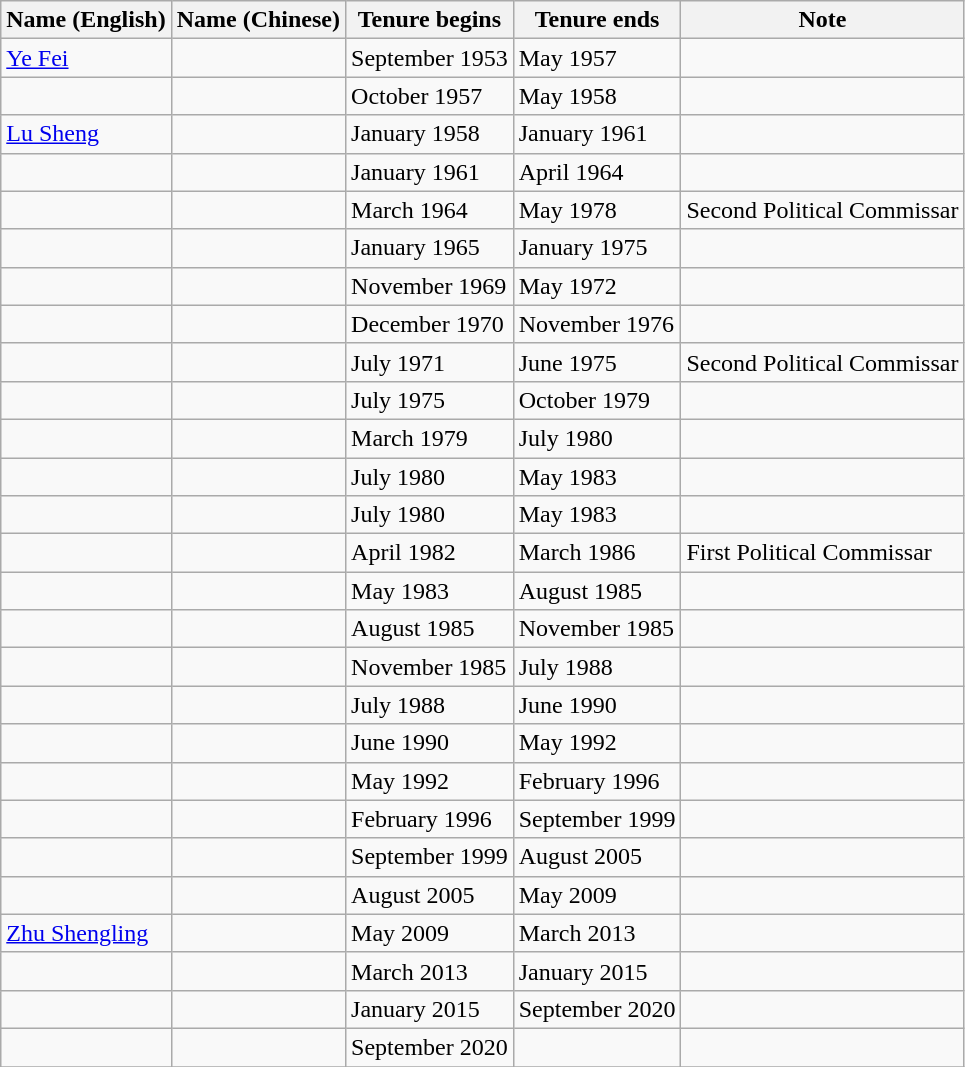<table class="wikitable">
<tr>
<th>Name (English)</th>
<th>Name (Chinese)</th>
<th>Tenure begins</th>
<th>Tenure ends</th>
<th>Note</th>
</tr>
<tr>
<td><a href='#'>Ye Fei</a></td>
<td></td>
<td>September 1953</td>
<td>May 1957</td>
<td></td>
</tr>
<tr>
<td></td>
<td></td>
<td>October 1957</td>
<td>May 1958</td>
<td></td>
</tr>
<tr>
<td><a href='#'>Lu Sheng</a></td>
<td></td>
<td>January 1958</td>
<td>January 1961</td>
<td></td>
</tr>
<tr>
<td></td>
<td></td>
<td>January 1961</td>
<td>April 1964</td>
<td></td>
</tr>
<tr>
<td></td>
<td></td>
<td>March 1964</td>
<td>May 1978</td>
<td>Second Political Commissar</td>
</tr>
<tr>
<td></td>
<td></td>
<td>January 1965</td>
<td>January 1975</td>
<td></td>
</tr>
<tr>
<td></td>
<td></td>
<td>November 1969</td>
<td>May 1972</td>
<td></td>
</tr>
<tr>
<td></td>
<td></td>
<td>December 1970</td>
<td>November 1976</td>
<td></td>
</tr>
<tr>
<td></td>
<td></td>
<td>July 1971</td>
<td>June 1975</td>
<td>Second Political Commissar</td>
</tr>
<tr>
<td></td>
<td></td>
<td>July 1975</td>
<td>October 1979</td>
<td></td>
</tr>
<tr>
<td></td>
<td></td>
<td>March 1979</td>
<td>July 1980</td>
<td></td>
</tr>
<tr>
<td></td>
<td></td>
<td>July 1980</td>
<td>May 1983</td>
<td></td>
</tr>
<tr>
<td></td>
<td></td>
<td>July 1980</td>
<td>May 1983</td>
<td></td>
</tr>
<tr>
<td></td>
<td></td>
<td>April 1982</td>
<td>March 1986</td>
<td>First Political Commissar</td>
</tr>
<tr>
<td></td>
<td></td>
<td>May 1983</td>
<td>August 1985</td>
<td></td>
</tr>
<tr>
<td></td>
<td></td>
<td>August 1985</td>
<td>November 1985</td>
<td></td>
</tr>
<tr>
<td></td>
<td></td>
<td>November 1985</td>
<td>July 1988</td>
<td></td>
</tr>
<tr>
<td></td>
<td></td>
<td>July 1988</td>
<td>June 1990</td>
<td></td>
</tr>
<tr>
<td></td>
<td></td>
<td>June 1990</td>
<td>May 1992</td>
<td></td>
</tr>
<tr>
<td></td>
<td></td>
<td>May 1992</td>
<td>February 1996</td>
<td></td>
</tr>
<tr>
<td></td>
<td></td>
<td>February 1996</td>
<td>September 1999</td>
<td></td>
</tr>
<tr>
<td></td>
<td></td>
<td>September 1999</td>
<td>August 2005</td>
<td></td>
</tr>
<tr>
<td></td>
<td></td>
<td>August 2005</td>
<td>May 2009</td>
<td></td>
</tr>
<tr>
<td><a href='#'>Zhu Shengling</a></td>
<td></td>
<td>May 2009</td>
<td>March 2013</td>
<td></td>
</tr>
<tr>
<td></td>
<td></td>
<td>March 2013</td>
<td>January 2015</td>
<td></td>
</tr>
<tr>
<td></td>
<td></td>
<td>January 2015</td>
<td>September 2020</td>
<td></td>
</tr>
<tr>
<td></td>
<td></td>
<td>September 2020</td>
<td></td>
<td></td>
</tr>
<tr>
</tr>
</table>
